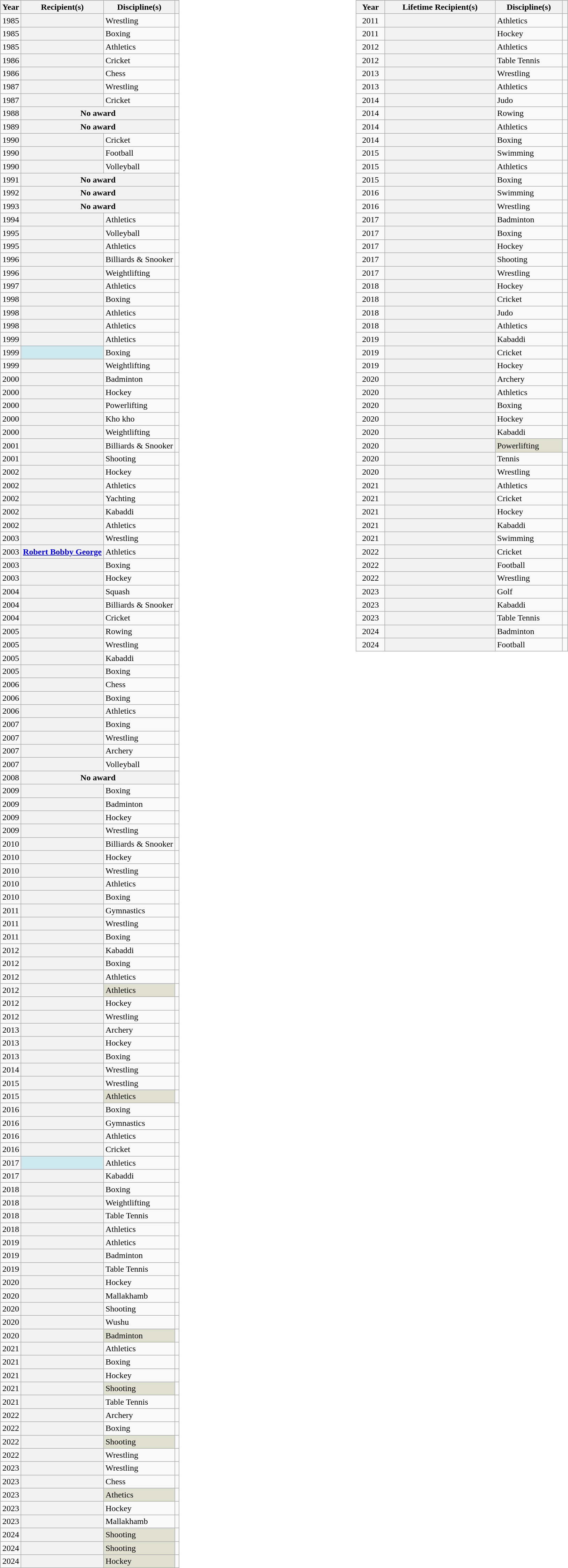<table class="plainrowheaders" style="width:100%">
<tr>
<td><br><table class="wikitable plainrowheaders sortable">
<tr>
<th scope="col">Year</th>
<th scope="col">Recipient(s)</th>
<th scope="col">Discipline(s)</th>
<th scope="col" class="unsortable" style="text-align:center;"></th>
</tr>
<tr>
<td style="text-align:center;">1985</td>
<th scope="row"></th>
<td>Wrestling</td>
<td align="center"></td>
</tr>
<tr>
<td style="text-align:center;">1985</td>
<th scope="row"></th>
<td>Boxing</td>
<td align="center"></td>
</tr>
<tr>
<td style="text-align:center;">1985</td>
<th scope="row"></th>
<td>Athletics</td>
<td align="center"></td>
</tr>
<tr>
<td style="text-align:center;">1986</td>
<th scope="row"></th>
<td>Cricket</td>
<td align="center"></td>
</tr>
<tr>
<td style="text-align:center;">1986</td>
<th scope="row"></th>
<td>Chess</td>
<td align="center"></td>
</tr>
<tr>
<td style="text-align:center;">1987</td>
<th scope="row"></th>
<td>Wrestling</td>
<td align="center"></td>
</tr>
<tr>
<td style="text-align:center;">1987</td>
<th scope="row"></th>
<td>Cricket</td>
<td align="center"></td>
</tr>
<tr>
<td style="text-align:center;">1988</td>
<th scope="row" colspan="2" style="text-align:center;">No award</th>
<td align="center"></td>
</tr>
<tr>
<td style="text-align:center;">1989</td>
<th scope="row" colspan="2" style="text-align:center;">No award</th>
<td align="center"></td>
</tr>
<tr>
<td style="text-align:center;">1990</td>
<th scope="row"></th>
<td>Cricket</td>
<td align="center"></td>
</tr>
<tr>
<td style="text-align:center;">1990</td>
<th scope="row"></th>
<td>Football</td>
<td align="center"></td>
</tr>
<tr>
<td style="text-align:center;">1990</td>
<th scope="row"></th>
<td>Volleyball</td>
<td align="center"></td>
</tr>
<tr>
<td style="text-align:center;">1991</td>
<th scope="row" colspan="2" style="text-align:center;">No award</th>
<td align="center"></td>
</tr>
<tr>
<td style="text-align:center;">1992</td>
<th scope="row" colspan="2" style="text-align:center;">No award</th>
<td align="center"></td>
</tr>
<tr>
<td style="text-align:center;">1993</td>
<th scope="row" colspan="2" style="text-align:center;">No award</th>
<td align="center"></td>
</tr>
<tr>
<td style="text-align:center;">1994</td>
<th scope="row"></th>
<td>Athletics</td>
<td align="center"></td>
</tr>
<tr>
<td style="text-align:center;">1995</td>
<th scope="row"></th>
<td>Volleyball</td>
<td align="center"></td>
</tr>
<tr>
<td style="text-align:center;">1995</td>
<th scope="row"></th>
<td>Athletics</td>
<td align="center"></td>
</tr>
<tr>
<td style="text-align:center;">1996</td>
<th scope="row"></th>
<td>Billiards & Snooker</td>
<td align="center"></td>
</tr>
<tr>
<td style="text-align:center;">1996</td>
<th scope="row"></th>
<td>Weightlifting</td>
<td align="center"></td>
</tr>
<tr>
<td style="text-align:center;">1997</td>
<th scope="row"></th>
<td>Athletics</td>
<td align="center"></td>
</tr>
<tr>
<td style="text-align:center;">1998</td>
<th scope="row"></th>
<td>Boxing</td>
<td align="center"></td>
</tr>
<tr>
<td style="text-align:center;">1998</td>
<th scope="row"></th>
<td>Athletics</td>
<td align="center"></td>
</tr>
<tr>
<td style="text-align:center;">1998</td>
<th scope="row"></th>
<td>Athletics</td>
<td align="center"></td>
</tr>
<tr>
<td style="text-align:center;">1999</td>
<th scope="row"></th>
<td>Athletics</td>
<td align="center"></td>
</tr>
<tr>
<td style="text-align:center;">1999</td>
<th scope="row" style="background-color:#CEE8F0;"></th>
<td>Boxing</td>
<td align="center"></td>
</tr>
<tr>
<td style="text-align:center;">1999</td>
<th scope="row"></th>
<td>Weightlifting</td>
<td align="center"></td>
</tr>
<tr>
<td style="text-align:center;">2000</td>
<th scope="row"></th>
<td>Badminton</td>
<td align="center"></td>
</tr>
<tr>
<td style="text-align:center;">2000</td>
<th scope="row"></th>
<td>Hockey</td>
<td align="center"></td>
</tr>
<tr>
<td style="text-align:center;">2000</td>
<th scope="row"></th>
<td>Powerlifting</td>
<td align="center"></td>
</tr>
<tr>
<td style="text-align:center;">2000</td>
<th scope="row"></th>
<td>Kho kho</td>
<td align="center"></td>
</tr>
<tr>
<td style="text-align:center;">2000</td>
<th scope="row"></th>
<td>Weightlifting</td>
<td align="center"></td>
</tr>
<tr>
<td style="text-align:center;">2001</td>
<th scope="row"></th>
<td>Billiards & Snooker</td>
<td align="center"></td>
</tr>
<tr>
<td style="text-align:center;">2001</td>
<th scope="row"></th>
<td>Shooting</td>
<td align="center"></td>
</tr>
<tr>
<td style="text-align:center;">2002</td>
<th scope="row"></th>
<td>Hockey</td>
<td align="center"></td>
</tr>
<tr>
<td style="text-align:center;">2002</td>
<th scope="row"></th>
<td>Athletics</td>
<td align="center"></td>
</tr>
<tr>
<td style="text-align:center;">2002</td>
<th scope="row"></th>
<td>Yachting</td>
<td align="center"></td>
</tr>
<tr>
<td style="text-align:center;">2002</td>
<th scope="row"></th>
<td>Kabaddi</td>
<td align="center"></td>
</tr>
<tr>
<td style="text-align:center;">2002</td>
<th scope="row"></th>
<td>Athletics</td>
<td align="center"></td>
</tr>
<tr>
<td style="text-align:center;">2003</td>
<th scope="row"></th>
<td>Wrestling</td>
<td align="center"></td>
</tr>
<tr>
<td style="text-align:center;">2003</td>
<th scope="row"><a href='#'>Robert Bobby George</a></th>
<td>Athletics</td>
<td align="center"></td>
</tr>
<tr>
<td style="text-align:center;">2003</td>
<th scope="row"></th>
<td>Boxing</td>
<td align="center"></td>
</tr>
<tr>
<td style="text-align:center;">2003</td>
<th scope="row"></th>
<td>Hockey</td>
<td align="center"></td>
</tr>
<tr>
<td style="text-align:center;">2004</td>
<th scope="row"></th>
<td>Squash</td>
<td align="center"></td>
</tr>
<tr>
<td style="text-align:center;">2004</td>
<th scope="row"></th>
<td>Billiards & Snooker</td>
<td align="center"></td>
</tr>
<tr>
<td style="text-align:center;">2004</td>
<th scope="row"></th>
<td>Cricket</td>
<td align="center"></td>
</tr>
<tr>
<td style="text-align:center;">2005</td>
<th scope="row"></th>
<td>Rowing</td>
<td align="center"></td>
</tr>
<tr>
<td style="text-align:center;">2005</td>
<th scope="row"></th>
<td>Wrestling</td>
<td align="center"></td>
</tr>
<tr>
<td style="text-align:center;">2005</td>
<th scope="row"></th>
<td>Kabaddi</td>
<td align="center"></td>
</tr>
<tr>
<td style="text-align:center;">2005</td>
<th scope="row"></th>
<td>Boxing</td>
<td align="center"></td>
</tr>
<tr>
<td style="text-align:center;">2006</td>
<th scope="row"></th>
<td>Chess</td>
<td align="center"></td>
</tr>
<tr>
<td style="text-align:center;">2006</td>
<th scope="row"></th>
<td>Boxing</td>
<td align="center"></td>
</tr>
<tr>
<td style="text-align:center;">2006</td>
<th scope="row"></th>
<td>Athletics</td>
<td align="center"></td>
</tr>
<tr>
<td style="text-align:center;">2007</td>
<th scope="row"></th>
<td>Boxing</td>
<td align="center"></td>
</tr>
<tr>
<td style="text-align:center;">2007</td>
<th scope="row"></th>
<td>Wrestling</td>
<td align="center"></td>
</tr>
<tr>
<td style="text-align:center;">2007</td>
<th scope="row"></th>
<td>Archery</td>
<td align="center"></td>
</tr>
<tr>
<td style="text-align:center;">2007</td>
<th scope="row"></th>
<td>Volleyball</td>
<td align="center"></td>
</tr>
<tr>
<td style="text-align:center;">2008</td>
<th scope="row" colspan="2" style="text-align:center;">No award</th>
<td align="center"></td>
</tr>
<tr>
<td style="text-align:center;">2009</td>
<th scope="row"></th>
<td>Boxing</td>
<td align="center"></td>
</tr>
<tr>
<td style="text-align:center;">2009</td>
<th scope="row"></th>
<td>Badminton</td>
<td align="center"></td>
</tr>
<tr>
<td style="text-align:center;">2009</td>
<th scope="row"></th>
<td>Hockey</td>
<td align="center"></td>
</tr>
<tr>
<td style="text-align:center;">2009</td>
<th scope="row"></th>
<td>Wrestling</td>
<td align="center"></td>
</tr>
<tr>
<td style="text-align:center;">2010</td>
<th scope="row"></th>
<td>Billiards & Snooker</td>
<td align="center"></td>
</tr>
<tr>
<td style="text-align:center;">2010</td>
<th scope="row"></th>
<td>Hockey</td>
<td align="center"></td>
</tr>
<tr>
<td style="text-align:center;">2010</td>
<th scope="row"></th>
<td>Wrestling</td>
<td align="center"></td>
</tr>
<tr>
<td style="text-align:center;">2010</td>
<th scope="row"></th>
<td>Athletics</td>
<td align="center"></td>
</tr>
<tr>
<td style="text-align:center;">2010</td>
<th scope="row"></th>
<td>Boxing</td>
<td align="center"></td>
</tr>
<tr>
<td style="text-align:center;">2011</td>
<th scope="row"></th>
<td>Gymnastics</td>
<td align="center"></td>
</tr>
<tr>
<td style="text-align:center;">2011</td>
<th scope="row"></th>
<td>Wrestling</td>
<td align="center"></td>
</tr>
<tr>
<td style="text-align:center;">2011</td>
<th scope="row"></th>
<td>Boxing</td>
<td align="center"></td>
</tr>
<tr>
<td style="text-align:center;">2012</td>
<th scope="row"></th>
<td>Kabaddi</td>
<td align="center"></td>
</tr>
<tr>
<td style="text-align:center;">2012</td>
<th scope="row"></th>
<td>Boxing</td>
<td align="center"></td>
</tr>
<tr>
<td style="text-align:center;">2012</td>
<th scope="row"></th>
<td>Athletics</td>
<td align="center"></td>
</tr>
<tr>
<td style="text-align:center;">2012</td>
<th scope="row"></th>
<td style="background-color:#E0E0D1;">Athletics</td>
<td align="center"></td>
</tr>
<tr>
<td style="text-align:center;">2012</td>
<th scope="row"></th>
<td>Hockey</td>
<td align="center"></td>
</tr>
<tr>
<td style="text-align:center;">2012</td>
<th scope="row"></th>
<td>Wrestling</td>
<td align="center"></td>
</tr>
<tr>
<td style="text-align:center;">2013</td>
<th scope="row"></th>
<td>Archery</td>
<td align="center"></td>
</tr>
<tr>
<td style="text-align:center;">2013</td>
<th scope="row"></th>
<td>Hockey</td>
<td align="center"></td>
</tr>
<tr>
<td style="text-align:center;">2013</td>
<th scope="row"></th>
<td>Boxing</td>
<td align="center"></td>
</tr>
<tr>
<td style="text-align:center;">2014</td>
<th scope="row"></th>
<td>Wrestling</td>
<td align="center"></td>
</tr>
<tr>
<td style="text-align:center;">2015</td>
<th scope="row"></th>
<td>Wrestling</td>
<td align="center"></td>
</tr>
<tr>
<td style="text-align:center;">2015</td>
<th scope="row"></th>
<td style="background-color:#E0E0D1;">Athletics</td>
<td align="center"></td>
</tr>
<tr>
<td style="text-align:center;">2016</td>
<th scope="row"></th>
<td>Boxing</td>
<td align="center"></td>
</tr>
<tr>
<td style="text-align:center;">2016</td>
<th scope="row"></th>
<td>Gymnastics</td>
<td align="center"></td>
</tr>
<tr>
<td style="text-align:center;">2016</td>
<th scope="row"></th>
<td>Athletics</td>
<td align="center"></td>
</tr>
<tr>
<td style="text-align:center;">2016</td>
<th scope="row"></th>
<td>Cricket</td>
<td align="center"></td>
</tr>
<tr>
<td style="text-align:center;">2017</td>
<th scope="row" style="background-color:#CEE8F0;"></th>
<td>Athletics</td>
<td align="center"></td>
</tr>
<tr>
<td style="text-align:center;">2017</td>
<th scope="row"></th>
<td>Kabaddi</td>
<td align="center"></td>
</tr>
<tr>
<td style="text-align:center;">2018</td>
<th scope="row"></th>
<td>Boxing</td>
<td align="center"></td>
</tr>
<tr>
<td style="text-align:center;">2018</td>
<th scope="row"></th>
<td>Weightlifting</td>
<td align="center"></td>
</tr>
<tr>
<td style="text-align:center;">2018</td>
<th scope="row"></th>
<td>Table Tennis</td>
<td align="center"></td>
</tr>
<tr>
<td style="text-align:center;">2018</td>
<th scope="row"></th>
<td>Athletics</td>
<td align="center"></td>
</tr>
<tr>
<td style="text-align:center;">2019</td>
<th scope="row"></th>
<td>Athletics</td>
<td align="center"></td>
</tr>
<tr>
<td style="text-align:center;">2019</td>
<th scope="row"></th>
<td>Badminton</td>
<td align="center"></td>
</tr>
<tr>
<td style="text-align:center;">2019</td>
<th scope="row"></th>
<td>Table Tennis</td>
<td align="center"></td>
</tr>
<tr>
<td style="text-align:center;">2020</td>
<th scope="row"></th>
<td>Hockey</td>
<td align="center"></td>
</tr>
<tr>
<td style="text-align:center;">2020</td>
<th scope="row"></th>
<td>Mallakhamb</td>
<td align="center"></td>
</tr>
<tr>
<td style="text-align:center;">2020</td>
<th scope="row"></th>
<td>Shooting</td>
<td align="center"></td>
</tr>
<tr>
<td style="text-align:center;">2020</td>
<th scope="row"></th>
<td>Wushu</td>
<td align="center"></td>
</tr>
<tr>
<td style="text-align:center;">2020</td>
<th scope="row"></th>
<td style="background-color:#E0E0D1;">Badminton</td>
<td align="center"></td>
</tr>
<tr>
<td style="text-align:center;">2021</td>
<th scope="row"></th>
<td>Athletics</td>
<td align="center"></td>
</tr>
<tr>
<td style="text-align:center;">2021</td>
<th scope="row"></th>
<td>Boxing</td>
<td align="center"></td>
</tr>
<tr>
<td style="text-align:center;">2021</td>
<th scope="row"></th>
<td>Hockey</td>
<td align="center"></td>
</tr>
<tr>
<td style="text-align:center;">2021</td>
<th scope="row"></th>
<td style="background-color:#E0E0D1;">Shooting</td>
<td align="center"></td>
</tr>
<tr>
<td style="text-align:center;">2021</td>
<th scope="row"></th>
<td>Table Tennis</td>
<td align="center"></td>
</tr>
<tr>
<td style="text-align:center;">2022</td>
<th scope="row"></th>
<td>Archery</td>
<td align="center"></td>
</tr>
<tr>
<td style="text-align:center;">2022</td>
<th scope="row"></th>
<td>Boxing</td>
<td align="center"></td>
</tr>
<tr>
<td style="text-align:center;">2022</td>
<th scope="row"></th>
<td style="background-color:#E0E0D1;">Shooting</td>
<td align="center"></td>
</tr>
<tr>
<td style="text-align:center;">2022</td>
<th scope="row"></th>
<td>Wrestling</td>
<td align="center"></td>
</tr>
<tr>
<td style="text-align:center;">2023</td>
<th scope="row"></th>
<td>Wrestling</td>
<td align="center"></td>
</tr>
<tr>
<td style="text-align:center;">2023</td>
<th scope="row"></th>
<td>Chess</td>
<td align="center"></td>
</tr>
<tr>
<td style="text-align:center;">2023</td>
<th scope="row"></th>
<td style="background-color:#E0E0D1;">Athetics</td>
<td align="center"></td>
</tr>
<tr>
<td style="text-align:center;">2023</td>
<th scope="row"></th>
<td>Hockey</td>
<td align="center"></td>
</tr>
<tr>
<td style="text-align:center;">2023</td>
<th scope="row"></th>
<td>Mallakhamb</td>
<td align="center"></td>
</tr>
<tr>
<td style="text-align:center;">2024</td>
<th scope="row"></th>
<td style="background-color:#E0E0D1;">Shooting</td>
<td align="center"></td>
</tr>
<tr>
<td style="text-align:center;">2024</td>
<th scope="row"></th>
<td style="background-color:#E0E0D1;">Shooting</td>
<td align="center"></td>
</tr>
<tr>
<td style="text-align:center;">2024</td>
<th scope="row"></th>
<td style="background-color:#E0E0D1;">Hockey</td>
<td align="center"></td>
</tr>
</table>
</td>
<td style="vertical-align:top"><br><table class="wikitable plainrowheaders sortable" style="width:70%">
<tr>
<th scope="col">Year</th>
<th scope="col">Lifetime Recipient(s)</th>
<th scope="col">Discipline(s)</th>
<th scope="col" class="unsortable" style="text-align:center;"></th>
</tr>
<tr>
<td style="text-align:center;">2011</td>
<th scope="row"></th>
<td>Athletics</td>
<td align="center"></td>
</tr>
<tr>
<td style="text-align:center;">2011</td>
<th scope="row"></th>
<td>Hockey</td>
<td align="center"></td>
</tr>
<tr>
<td style="text-align:center;">2012</td>
<th scope="row"></th>
<td>Athletics</td>
<td align="center"></td>
</tr>
<tr>
<td style="text-align:center;">2012</td>
<th scope="row"></th>
<td>Table Tennis</td>
<td align="center"></td>
</tr>
<tr>
<td style="text-align:center;">2013</td>
<th scope="row"></th>
<td>Wrestling</td>
<td align="center"></td>
</tr>
<tr>
<td style="text-align:center;">2013</td>
<th scope="row"></th>
<td>Athletics</td>
<td align="center"></td>
</tr>
<tr>
<td style="text-align:center;">2014</td>
<th scope="row"></th>
<td>Judo</td>
<td align="center"></td>
</tr>
<tr>
<td style="text-align:center;">2014</td>
<th scope="row"></th>
<td>Rowing</td>
<td align="center"></td>
</tr>
<tr>
<td style="text-align:center;">2014</td>
<th scope="row"></th>
<td>Athletics</td>
<td align="center"></td>
</tr>
<tr>
<td style="text-align:center;">2014</td>
<th scope="row"></th>
<td>Boxing</td>
<td align="center"></td>
</tr>
<tr>
<td style="text-align:center;">2015</td>
<th scope="row"></th>
<td>Swimming</td>
<td align="center"></td>
</tr>
<tr>
<td style="text-align:center;">2015</td>
<th scope="row"></th>
<td>Athletics</td>
<td align="center"></td>
</tr>
<tr>
<td style="text-align:center;">2015</td>
<th scope="row"></th>
<td>Boxing</td>
<td align="center"></td>
</tr>
<tr>
<td style="text-align:center;">2016</td>
<th scope="row"></th>
<td>Swimming</td>
<td align="center"></td>
</tr>
<tr>
<td style="text-align:center;">2016</td>
<th scope="row"></th>
<td>Wrestling</td>
<td align="center"></td>
</tr>
<tr>
<td style="text-align:center;">2017</td>
<th scope="row"></th>
<td>Badminton</td>
<td align="center"></td>
</tr>
<tr>
<td style="text-align:center;">2017</td>
<th scope="row"></th>
<td>Boxing</td>
<td align="center"></td>
</tr>
<tr>
<td style="text-align:center;">2017</td>
<th scope="row"></th>
<td>Hockey</td>
<td align="center"></td>
</tr>
<tr>
<td style="text-align:center;">2017</td>
<th scope="row"></th>
<td>Shooting</td>
<td align="center"></td>
</tr>
<tr>
<td style="text-align:center;">2017</td>
<th scope="row"></th>
<td>Wrestling</td>
<td align="center"></td>
</tr>
<tr>
<td style="text-align:center;">2018</td>
<th scope="row"></th>
<td>Hockey</td>
<td align="center"></td>
</tr>
<tr>
<td style="text-align:center;">2018</td>
<th scope="row"></th>
<td>Cricket</td>
<td align="center"></td>
</tr>
<tr>
<td style="text-align:center;">2018</td>
<th scope="row"></th>
<td>Judo</td>
<td align="center"></td>
</tr>
<tr>
<td style="text-align:center;">2018</td>
<th scope="row"></th>
<td>Athletics</td>
<td align="center"></td>
</tr>
<tr>
<td style="text-align:center;">2019</td>
<th scope="row"></th>
<td>Kabaddi</td>
<td align="center"></td>
</tr>
<tr>
<td style="text-align:center;">2019</td>
<th scope="row"></th>
<td>Cricket</td>
<td align="center"></td>
</tr>
<tr>
<td style="text-align:center;">2019</td>
<th scope="row"></th>
<td>Hockey</td>
<td align="center"></td>
</tr>
<tr>
<td style="text-align:center;">2020</td>
<th scope="row"></th>
<td>Archery</td>
<td align="center"></td>
</tr>
<tr>
<td style="text-align:center;">2020</td>
<th scope="row"></th>
<td>Athletics</td>
<td align="center"></td>
</tr>
<tr>
<td style="text-align:center;">2020</td>
<th scope="row"></th>
<td>Boxing</td>
<td align="center"></td>
</tr>
<tr>
<td style="text-align:center;">2020</td>
<th scope="row"></th>
<td>Hockey</td>
<td align="center"></td>
</tr>
<tr>
<td style="text-align:center;">2020</td>
<th scope="row"></th>
<td>Kabaddi</td>
<td align="center"></td>
</tr>
<tr>
<td style="text-align:center;">2020</td>
<th scope="row"></th>
<td style="background-color:#E0E0D1;">Powerlifting</td>
<td align="center"></td>
</tr>
<tr>
<td style="text-align:center;">2020</td>
<th scope="row"></th>
<td>Tennis</td>
<td align="center"></td>
</tr>
<tr>
<td style="text-align:center;">2020</td>
<th scope="row"></th>
<td>Wrestling</td>
<td align="center"></td>
</tr>
<tr>
<td style="text-align:center;">2021</td>
<th scope="row"></th>
<td>Athletics</td>
<td align="center"></td>
</tr>
<tr>
<td style="text-align:center;">2021</td>
<th scope="row"></th>
<td>Cricket</td>
<td align="center"></td>
</tr>
<tr>
<td style="text-align:center;">2021</td>
<th scope="row"></th>
<td>Hockey</td>
<td align="center"></td>
</tr>
<tr>
<td style="text-align:center;">2021</td>
<th scope="row"></th>
<td>Kabaddi</td>
<td align="center"></td>
</tr>
<tr>
<td style="text-align:center;">2021</td>
<th scope="row"></th>
<td>Swimming</td>
<td align="center"></td>
</tr>
<tr>
<td style="text-align:center;">2022</td>
<th scope="row"></th>
<td>Cricket</td>
<td align="center"></td>
</tr>
<tr>
<td style="text-align:center;">2022</td>
<th scope="row"></th>
<td>Football</td>
<td align="center"></td>
</tr>
<tr>
<td style="text-align:center;">2022</td>
<th scope="row"></th>
<td>Wrestling</td>
<td align="center"></td>
</tr>
<tr>
<td style="text-align:center;">2023</td>
<th scope="row"></th>
<td>Golf</td>
<td align="center"></td>
</tr>
<tr>
<td style="text-align:center;">2023</td>
<th scope="row"></th>
<td>Kabaddi</td>
<td align="center"></td>
</tr>
<tr>
<td style="text-align:center;">2023</td>
<th scope="row"></th>
<td>Table Tennis</td>
<td align="center"></td>
</tr>
<tr>
<td style="text-align:center;">2024</td>
<th scope="row"></th>
<td>Badminton</td>
<td align="center"></td>
</tr>
<tr>
<td style="text-align:center;">2024</td>
<th scope="row"></th>
<td>Football</td>
<td align="center"></td>
</tr>
</table>
</td>
</tr>
</table>
